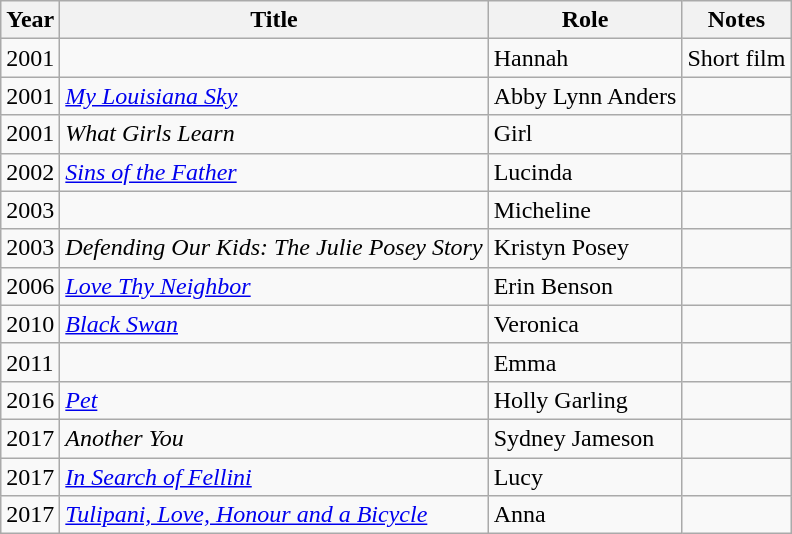<table class="wikitable sortable">
<tr>
<th>Year</th>
<th>Title</th>
<th>Role</th>
<th>Notes</th>
</tr>
<tr>
<td>2001</td>
<td><em></em></td>
<td>Hannah</td>
<td>Short film</td>
</tr>
<tr>
<td>2001</td>
<td><em><a href='#'>My Louisiana Sky</a></em></td>
<td>Abby Lynn Anders</td>
<td></td>
</tr>
<tr>
<td>2001</td>
<td><em>What Girls Learn</em></td>
<td>Girl</td>
<td></td>
</tr>
<tr>
<td>2002</td>
<td><em><a href='#'>Sins of the Father</a></em></td>
<td>Lucinda</td>
<td></td>
</tr>
<tr>
<td>2003</td>
<td><em></em></td>
<td>Micheline</td>
<td></td>
</tr>
<tr>
<td>2003</td>
<td><em>Defending Our Kids: The Julie Posey Story</em></td>
<td>Kristyn Posey</td>
<td></td>
</tr>
<tr>
<td>2006</td>
<td><em><a href='#'>Love Thy Neighbor</a></em></td>
<td>Erin Benson</td>
<td></td>
</tr>
<tr>
<td>2010</td>
<td><em><a href='#'>Black Swan</a></em></td>
<td>Veronica</td>
<td></td>
</tr>
<tr>
<td>2011</td>
<td><em></em></td>
<td>Emma</td>
<td></td>
</tr>
<tr>
<td>2016</td>
<td><em><a href='#'>Pet</a></em></td>
<td>Holly Garling</td>
<td></td>
</tr>
<tr>
<td>2017</td>
<td><em> Another You </em></td>
<td>Sydney Jameson</td>
<td></td>
</tr>
<tr>
<td>2017</td>
<td><em><a href='#'>In Search of Fellini</a></em></td>
<td>Lucy</td>
<td></td>
</tr>
<tr>
<td>2017</td>
<td><em><a href='#'>Tulipani, Love, Honour and a Bicycle</a></em></td>
<td>Anna</td>
<td></td>
</tr>
</table>
